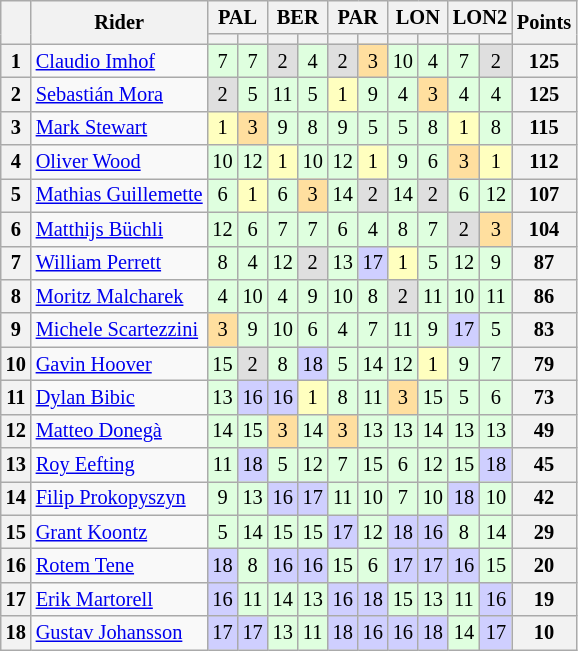<table class="wikitable plainrowheaders" style="font-size:85%; text-align:center">
<tr>
<th rowspan=2 style="vertical-align:middle"></th>
<th rowspan=2 style="vertical-align:middle">Rider</th>
<th colspan=2>PAL<br></th>
<th colspan=2>BER<br></th>
<th colspan=2>PAR<br></th>
<th colspan=2>LON<br></th>
<th colspan=2>LON2<br></th>
<th rowspan=2 style="vertical-align:middle">Points</th>
</tr>
<tr>
<th></th>
<th></th>
<th></th>
<th></th>
<th></th>
<th></th>
<th></th>
<th></th>
<th></th>
<th></th>
</tr>
<tr>
<th>1</th>
<td style="text-align:left"> <a href='#'>Claudio Imhof</a> </td>
<td style="background:#dfffdf;">7</td>
<td style="background:#dfffdf;">7</td>
<td style="background:#DFDFDF;">2</td>
<td style="background:#dfffdf;">4</td>
<td style="background:#DFDFDF;">2</td>
<td style="background:#ffdf9f;">3</td>
<td style="background:#dfffdf;">10</td>
<td style="background:#dfffdf;">4</td>
<td style="background:#dfffdf;">7</td>
<td style="background:#DFDFDF;">2</td>
<th>125</th>
</tr>
<tr>
<th>2</th>
<td style="text-align:left"> <a href='#'>Sebastián Mora</a></td>
<td style="background:#DFDFDF;">2</td>
<td style="background:#dfffdf;">5</td>
<td style="background:#dfffdf;">11</td>
<td style="background:#dfffdf;">5</td>
<td style="background:#FFFFBF;">1</td>
<td style="background:#dfffdf;">9</td>
<td style="background:#dfffdf;">4</td>
<td style="background:#ffdf9f;">3</td>
<td style="background:#dfffdf;">4</td>
<td style="background:#dfffdf;">4</td>
<th>125</th>
</tr>
<tr>
<th>3</th>
<td style="text-align:left"> <a href='#'>Mark Stewart</a></td>
<td style="background:#FFFFBF;">1</td>
<td style="background:#ffdf9f;">3</td>
<td style="background:#dfffdf;">9</td>
<td style="background:#dfffdf;">8</td>
<td style="background:#dfffdf;">9</td>
<td style="background:#dfffdf;">5</td>
<td style="background:#dfffdf;">5</td>
<td style="background:#dfffdf;">8</td>
<td style="background:#FFFFBF;">1</td>
<td style="background:#dfffdf;">8</td>
<th>115</th>
</tr>
<tr>
<th>4</th>
<td style="text-align:left"> <a href='#'>Oliver Wood</a></td>
<td style="background:#dfffdf;">10</td>
<td style="background:#dfffdf;">12</td>
<td style="background:#FFFFBF;">1</td>
<td style="background:#dfffdf;">10</td>
<td style="background:#dfffdf;">12</td>
<td style="background:#FFFFBF;">1</td>
<td style="background:#dfffdf;">9</td>
<td style="background:#dfffdf;">6</td>
<td style="background:#ffdf9f;">3</td>
<td style="background:#FFFFBF;">1</td>
<th>112</th>
</tr>
<tr>
<th>5</th>
<td style="text-align:left"> <a href='#'>Mathias Guillemette</a></td>
<td style="background:#dfffdf;">6</td>
<td style="background:#FFFFBF;">1</td>
<td style="background:#dfffdf;">6</td>
<td style="background:#ffdf9f;">3</td>
<td style="background:#dfffdf;">14</td>
<td style="background:#DFDFDF;">2</td>
<td style="background:#dfffdf;">14</td>
<td style="background:#DFDFDF;">2</td>
<td style="background:#dfffdf;">6</td>
<td style="background:#dfffdf;">12</td>
<th>107</th>
</tr>
<tr>
<th>6</th>
<td style="text-align:left"> <a href='#'>Matthijs Büchli</a></td>
<td style="background:#dfffdf;">12</td>
<td style="background:#dfffdf;">6</td>
<td style="background:#dfffdf;">7</td>
<td style="background:#dfffdf;">7</td>
<td style="background:#dfffdf;">6</td>
<td style="background:#dfffdf;">4</td>
<td style="background:#dfffdf;">8</td>
<td style="background:#dfffdf;">7</td>
<td style="background:#DFDFDF;">2</td>
<td style="background:#ffdf9f;">3</td>
<th>104</th>
</tr>
<tr>
<th>7</th>
<td style="text-align:left"> <a href='#'>William Perrett</a></td>
<td style="background:#dfffdf;">8</td>
<td style="background:#dfffdf;">4</td>
<td style="background:#dfffdf;">12</td>
<td style="background:#DFDFDF;">2</td>
<td style="background:#dfffdf;">13</td>
<td style="background:#cfcfff;">17</td>
<td style="background:#FFFFBF;">1</td>
<td style="background:#dfffdf;">5</td>
<td style="background:#dfffdf;">12</td>
<td style="background:#dfffdf;">9</td>
<th>87</th>
</tr>
<tr>
<th>8</th>
<td style="text-align:left"> <a href='#'>Moritz Malcharek</a></td>
<td style="background:#dfffdf;">4</td>
<td style="background:#dfffdf;">10</td>
<td style="background:#dfffdf;">4</td>
<td style="background:#dfffdf;">9</td>
<td style="background:#dfffdf;">10</td>
<td style="background:#dfffdf;">8</td>
<td style="background:#DFDFDF;">2</td>
<td style="background:#dfffdf;">11</td>
<td style="background:#dfffdf;">10</td>
<td style="background:#dfffdf;">11</td>
<th>86</th>
</tr>
<tr>
<th>9</th>
<td style="text-align:left"> <a href='#'>Michele Scartezzini</a></td>
<td style="background:#ffdf9f;">3</td>
<td style="background:#dfffdf;">9</td>
<td style="background:#dfffdf;">10</td>
<td style="background:#dfffdf;">6</td>
<td style="background:#dfffdf;">4</td>
<td style="background:#dfffdf;">7</td>
<td style="background:#dfffdf;">11</td>
<td style="background:#dfffdf;">9</td>
<td style="background:#cfcfff;">17</td>
<td style="background:#dfffdf;">5</td>
<th>83</th>
</tr>
<tr>
<th>10</th>
<td style="text-align:left"> <a href='#'>Gavin Hoover</a></td>
<td style="background:#dfffdf;">15</td>
<td style="background:#DFDFDF;">2</td>
<td style="background:#dfffdf;">8</td>
<td style="background:#cfcfff;">18</td>
<td style="background:#dfffdf;">5</td>
<td style="background:#dfffdf;">14</td>
<td style="background:#dfffdf;">12</td>
<td style="background:#FFFFBF;">1</td>
<td style="background:#dfffdf;">9</td>
<td style="background:#dfffdf;">7</td>
<th>79</th>
</tr>
<tr>
<th>11</th>
<td style="text-align:left"> <a href='#'>Dylan Bibic</a></td>
<td style="background:#dfffdf;">13</td>
<td style="background:#cfcfff;">16</td>
<td style="background:#cfcfff;">16</td>
<td style="background:#FFFFBF;">1</td>
<td style="background:#dfffdf;">8</td>
<td style="background:#dfffdf;">11</td>
<td style="background:#ffdf9f;">3</td>
<td style="background:#dfffdf;">15</td>
<td style="background:#dfffdf;">5</td>
<td style="background:#dfffdf;">6</td>
<th>73</th>
</tr>
<tr>
<th>12</th>
<td style="text-align:left"> <a href='#'>Matteo Donegà</a></td>
<td style="background:#dfffdf;">14</td>
<td style="background:#dfffdf;">15</td>
<td style="background:#ffdf9f;">3</td>
<td style="background:#dfffdf;">14</td>
<td style="background:#ffdf9f;">3</td>
<td style="background:#dfffdf;">13</td>
<td style="background:#dfffdf;">13</td>
<td style="background:#dfffdf;">14</td>
<td style="background:#dfffdf;">13</td>
<td style="background:#dfffdf;">13</td>
<th>49</th>
</tr>
<tr>
<th>13</th>
<td style="text-align:left"> <a href='#'>Roy Eefting</a></td>
<td style="background:#dfffdf;">11</td>
<td style="background:#cfcfff;">18</td>
<td style="background:#dfffdf;">5</td>
<td style="background:#dfffdf;">12</td>
<td style="background:#dfffdf;">7</td>
<td style="background:#dfffdf;">15</td>
<td style="background:#dfffdf;">6</td>
<td style="background:#dfffdf;">12</td>
<td style="background:#dfffdf;">15</td>
<td style="background:#cfcfff;">18</td>
<th>45</th>
</tr>
<tr>
<th>14</th>
<td style="text-align:left"> <a href='#'>Filip Prokopyszyn</a></td>
<td style="background:#dfffdf;">9</td>
<td style="background:#dfffdf;">13</td>
<td style="background:#cfcfff;">16</td>
<td style="background:#cfcfff;">17</td>
<td style="background:#dfffdf;">11</td>
<td style="background:#dfffdf;">10</td>
<td style="background:#dfffdf;">7</td>
<td style="background:#dfffdf;">10</td>
<td style="background:#cfcfff;">18</td>
<td style="background:#dfffdf;">10</td>
<th>42</th>
</tr>
<tr>
<th>15</th>
<td style="text-align:left"> <a href='#'>Grant Koontz</a></td>
<td style="background:#dfffdf;">5</td>
<td style="background:#dfffdf;">14</td>
<td style="background:#dfffdf;">15</td>
<td style="background:#dfffdf;">15</td>
<td style="background:#cfcfff;">17</td>
<td style="background:#dfffdf;">12</td>
<td style="background:#cfcfff;">18</td>
<td style="background:#cfcfff;">16</td>
<td style="background:#dfffdf;">8</td>
<td style="background:#dfffdf;">14</td>
<th>29</th>
</tr>
<tr>
<th>16</th>
<td style="text-align:left"> <a href='#'>Rotem Tene</a></td>
<td style="background:#cfcfff;">18</td>
<td style="background:#dfffdf;">8</td>
<td style="background:#cfcfff;">16</td>
<td style="background:#cfcfff;">16</td>
<td style="background:#dfffdf;">15</td>
<td style="background:#dfffdf;">6</td>
<td style="background:#cfcfff;">17</td>
<td style="background:#cfcfff;">17</td>
<td style="background:#cfcfff;">16</td>
<td style="background:#dfffdf;">15</td>
<th>20</th>
</tr>
<tr>
<th>17</th>
<td style="text-align:left"> <a href='#'>Erik Martorell</a></td>
<td style="background:#cfcfff;">16</td>
<td style="background:#dfffdf;">11</td>
<td style="background:#dfffdf;">14</td>
<td style="background:#dfffdf;">13</td>
<td style="background:#cfcfff;">16</td>
<td style="background:#cfcfff;">18</td>
<td style="background:#dfffdf;">15</td>
<td style="background:#dfffdf;">13</td>
<td style="background:#dfffdf;">11</td>
<td style="background:#cfcfff;">16</td>
<th>19</th>
</tr>
<tr>
<th>18</th>
<td style="text-align:left"> <a href='#'>Gustav Johansson</a></td>
<td style="background:#cfcfff;">17</td>
<td style="background:#cfcfff;">17</td>
<td style="background:#dfffdf;">13</td>
<td style="background:#dfffdf;">11</td>
<td style="background:#cfcfff;">18</td>
<td style="background:#cfcfff;">16</td>
<td style="background:#cfcfff;">16</td>
<td style="background:#cfcfff;">18</td>
<td style="background:#dfffdf;">14</td>
<td style="background:#cfcfff;">17</td>
<th>10</th>
</tr>
</table>
